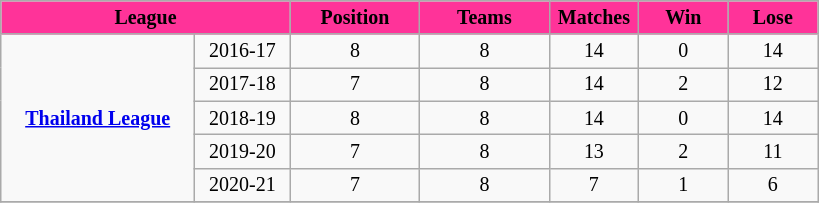<table class="wikitable" style= "text-align:center; font-size: smaller;">
<tr style= "background: #FF3399; font-weight:bold;">
<td colspan="2" style="width:14em;"><span>League</span></td>
<td style="width:6em;"><span>Position</span></td>
<td style="width:6em;"><span>Teams</span></td>
<td style="width:4em;"><span>Matches</span></td>
<td style="width:4em;"><span>Win</span></td>
<td style="width:4em;"><span>Lose</span></td>
</tr>
<tr>
<td rowspan="5" align="center"><strong><a href='#'>Thailand League</a></strong></td>
<td>2016-17</td>
<td>8</td>
<td align="center">8</td>
<td align="center">14</td>
<td align="center">0</td>
<td align="center">14</td>
</tr>
<tr>
<td>2017-18</td>
<td>7</td>
<td align="center">8</td>
<td align="center">14</td>
<td align="center">2</td>
<td align="center">12</td>
</tr>
<tr>
<td>2018-19</td>
<td>8</td>
<td align="center">8</td>
<td align="center">14</td>
<td align="center">0</td>
<td align="center">14</td>
</tr>
<tr>
<td>2019-20</td>
<td>7</td>
<td align="center">8</td>
<td align="center">13</td>
<td align="center">2</td>
<td align="center">11</td>
</tr>
<tr>
<td>2020-21</td>
<td>7</td>
<td align="center">8</td>
<td align="center">7</td>
<td align="center">1</td>
<td align="center">6</td>
</tr>
<tr>
</tr>
</table>
